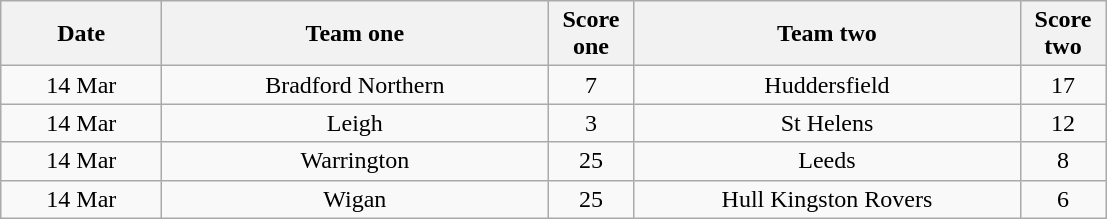<table class="wikitable" style="text-align: center">
<tr>
<th width=100>Date</th>
<th width=250>Team one</th>
<th width=50>Score one</th>
<th width=250>Team two</th>
<th width=50>Score two</th>
</tr>
<tr>
<td>14 Mar</td>
<td>Bradford Northern</td>
<td>7</td>
<td>Huddersfield</td>
<td>17</td>
</tr>
<tr>
<td>14 Mar</td>
<td>Leigh</td>
<td>3</td>
<td>St Helens</td>
<td>12</td>
</tr>
<tr>
<td>14 Mar</td>
<td>Warrington</td>
<td>25</td>
<td>Leeds</td>
<td>8</td>
</tr>
<tr>
<td>14 Mar</td>
<td>Wigan</td>
<td>25</td>
<td>Hull Kingston Rovers</td>
<td>6</td>
</tr>
</table>
